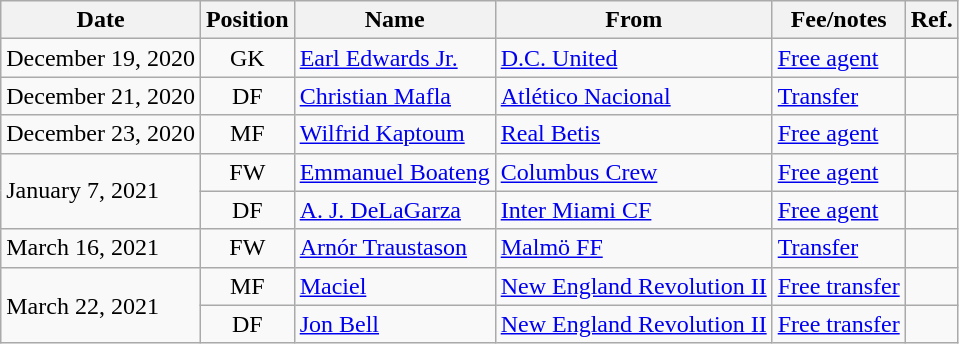<table class="wikitable">
<tr>
<th>Date</th>
<th>Position</th>
<th>Name</th>
<th>From</th>
<th>Fee/notes</th>
<th>Ref.</th>
</tr>
<tr>
<td>December 19, 2020</td>
<td align=center>GK</td>
<td> <a href='#'>Earl Edwards Jr.</a></td>
<td> <a href='#'>D.C. United</a></td>
<td><a href='#'>Free agent</a></td>
<td></td>
</tr>
<tr>
<td>December 21, 2020</td>
<td align=center>DF</td>
<td> <a href='#'>Christian Mafla</a></td>
<td> <a href='#'>Atlético Nacional</a></td>
<td><a href='#'>Transfer</a></td>
<td></td>
</tr>
<tr>
<td>December 23, 2020</td>
<td align=center>MF</td>
<td> <a href='#'>Wilfrid Kaptoum</a></td>
<td> <a href='#'>Real Betis</a></td>
<td><a href='#'>Free agent</a></td>
<td></td>
</tr>
<tr>
<td rowspan=2>January 7, 2021</td>
<td align=center>FW</td>
<td> <a href='#'>Emmanuel Boateng</a></td>
<td> <a href='#'>Columbus Crew</a></td>
<td><a href='#'>Free agent</a></td>
<td></td>
</tr>
<tr>
<td align=center>DF</td>
<td> <a href='#'>A. J. DeLaGarza</a></td>
<td> <a href='#'>Inter Miami CF</a></td>
<td><a href='#'>Free agent</a></td>
<td></td>
</tr>
<tr>
<td>March 16, 2021</td>
<td align=center>FW</td>
<td> <a href='#'>Arnór Traustason</a></td>
<td> <a href='#'>Malmö FF</a></td>
<td><a href='#'>Transfer</a></td>
<td></td>
</tr>
<tr>
<td rowspan=2>March 22, 2021</td>
<td align=center>MF</td>
<td> <a href='#'>Maciel</a></td>
<td> <a href='#'>New England Revolution II</a></td>
<td><a href='#'>Free transfer</a></td>
<td></td>
</tr>
<tr>
<td align=center>DF</td>
<td> <a href='#'>Jon Bell</a></td>
<td> <a href='#'>New England Revolution II</a></td>
<td><a href='#'>Free transfer</a></td>
<td></td>
</tr>
</table>
